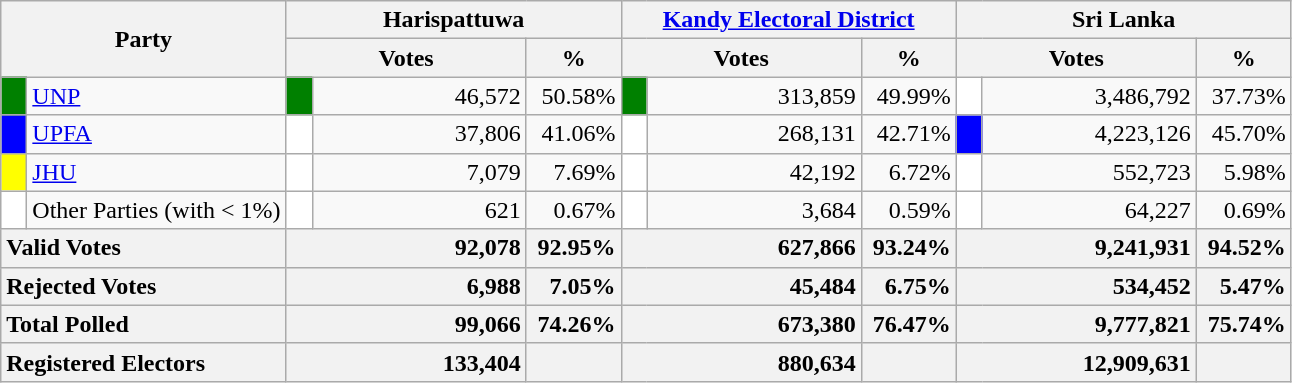<table class="wikitable">
<tr>
<th colspan="2" width="144px"rowspan="2">Party</th>
<th colspan="3" width="216px">Harispattuwa</th>
<th colspan="3" width="216px"><a href='#'>Kandy Electoral District</a></th>
<th colspan="3" width="216px">Sri Lanka</th>
</tr>
<tr>
<th colspan="2" width="144px">Votes</th>
<th>%</th>
<th colspan="2" width="144px">Votes</th>
<th>%</th>
<th colspan="2" width="144px">Votes</th>
<th>%</th>
</tr>
<tr>
<td style="background-color:green;" width="10px"></td>
<td style="text-align:left;"><a href='#'>UNP</a></td>
<td style="background-color:green;" width="10px"></td>
<td style="text-align:right;">46,572</td>
<td style="text-align:right;">50.58%</td>
<td style="background-color:green;" width="10px"></td>
<td style="text-align:right;">313,859</td>
<td style="text-align:right;">49.99%</td>
<td style="background-color:white;" width="10px"></td>
<td style="text-align:right;">3,486,792</td>
<td style="text-align:right;">37.73%</td>
</tr>
<tr>
<td style="background-color:blue;" width="10px"></td>
<td style="text-align:left;"><a href='#'>UPFA</a></td>
<td style="background-color:white;" width="10px"></td>
<td style="text-align:right;">37,806</td>
<td style="text-align:right;">41.06%</td>
<td style="background-color:white;" width="10px"></td>
<td style="text-align:right;">268,131</td>
<td style="text-align:right;">42.71%</td>
<td style="background-color:blue;" width="10px"></td>
<td style="text-align:right;">4,223,126</td>
<td style="text-align:right;">45.70%</td>
</tr>
<tr>
<td style="background-color:yellow;" width="10px"></td>
<td style="text-align:left;"><a href='#'>JHU</a></td>
<td style="background-color:white;" width="10px"></td>
<td style="text-align:right;">7,079</td>
<td style="text-align:right;">7.69%</td>
<td style="background-color:white;" width="10px"></td>
<td style="text-align:right;">42,192</td>
<td style="text-align:right;">6.72%</td>
<td style="background-color:white;" width="10px"></td>
<td style="text-align:right;">552,723</td>
<td style="text-align:right;">5.98%</td>
</tr>
<tr>
<td style="background-color:white;" width="10px"></td>
<td style="text-align:left;">Other Parties (with < 1%)</td>
<td style="background-color:white;" width="10px"></td>
<td style="text-align:right;">621</td>
<td style="text-align:right;">0.67%</td>
<td style="background-color:white;" width="10px"></td>
<td style="text-align:right;">3,684</td>
<td style="text-align:right;">0.59%</td>
<td style="background-color:white;" width="10px"></td>
<td style="text-align:right;">64,227</td>
<td style="text-align:right;">0.69%</td>
</tr>
<tr>
<th colspan="2" width="144px"style="text-align:left;">Valid Votes</th>
<th style="text-align:right;"colspan="2" width="144px">92,078</th>
<th style="text-align:right;">92.95%</th>
<th style="text-align:right;"colspan="2" width="144px">627,866</th>
<th style="text-align:right;">93.24%</th>
<th style="text-align:right;"colspan="2" width="144px">9,241,931</th>
<th style="text-align:right;">94.52%</th>
</tr>
<tr>
<th colspan="2" width="144px"style="text-align:left;">Rejected Votes</th>
<th style="text-align:right;"colspan="2" width="144px">6,988</th>
<th style="text-align:right;">7.05%</th>
<th style="text-align:right;"colspan="2" width="144px">45,484</th>
<th style="text-align:right;">6.75%</th>
<th style="text-align:right;"colspan="2" width="144px">534,452</th>
<th style="text-align:right;">5.47%</th>
</tr>
<tr>
<th colspan="2" width="144px"style="text-align:left;">Total Polled</th>
<th style="text-align:right;"colspan="2" width="144px">99,066</th>
<th style="text-align:right;">74.26%</th>
<th style="text-align:right;"colspan="2" width="144px">673,380</th>
<th style="text-align:right;">76.47%</th>
<th style="text-align:right;"colspan="2" width="144px">9,777,821</th>
<th style="text-align:right;">75.74%</th>
</tr>
<tr>
<th colspan="2" width="144px"style="text-align:left;">Registered Electors</th>
<th style="text-align:right;"colspan="2" width="144px">133,404</th>
<th></th>
<th style="text-align:right;"colspan="2" width="144px">880,634</th>
<th></th>
<th style="text-align:right;"colspan="2" width="144px">12,909,631</th>
<th></th>
</tr>
</table>
